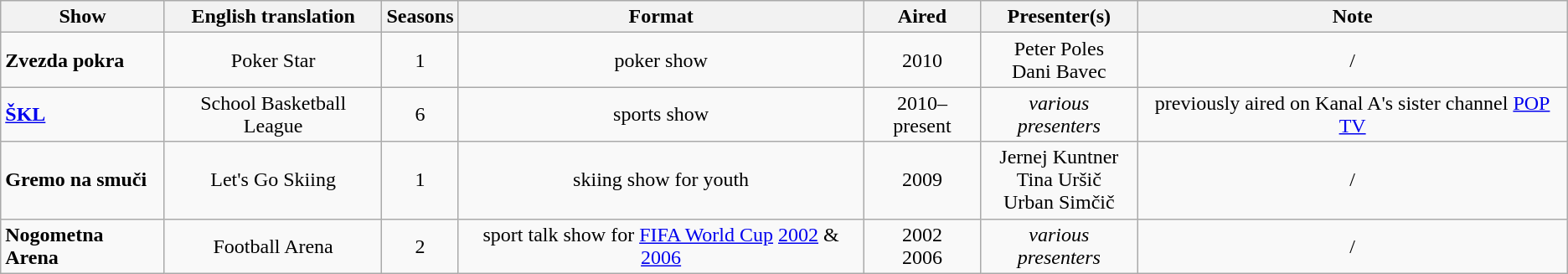<table class="wikitable">
<tr>
<th>Show</th>
<th>English translation</th>
<th>Seasons</th>
<th>Format</th>
<th>Aired</th>
<th>Presenter(s)</th>
<th>Note</th>
</tr>
<tr>
<td><strong>Zvezda pokra</strong></td>
<td align=center>Poker Star</td>
<td align=center>1</td>
<td align=center>poker show</td>
<td align=center>2010</td>
<td align=center>Peter Poles<br>Dani Bavec</td>
<td align=center>/</td>
</tr>
<tr>
<td><strong><a href='#'>ŠKL</a></strong></td>
<td align=center>School Basketball League</td>
<td align=center>6</td>
<td align=center>sports show</td>
<td align=center>2010–present</td>
<td align=center><em>various presenters</em></td>
<td align=center>previously aired on Kanal A's sister channel <a href='#'>POP TV</a></td>
</tr>
<tr>
<td><strong>Gremo na smuči</strong></td>
<td align=center>Let's Go Skiing</td>
<td align=center>1</td>
<td align=center>skiing show for youth</td>
<td align=center>2009</td>
<td align=center>Jernej Kuntner<br>Tina Uršič<br>Urban Simčič</td>
<td align=center>/</td>
</tr>
<tr>
<td><strong>Nogometna Arena</strong></td>
<td align=center>Football Arena</td>
<td align=center>2</td>
<td align=center>sport talk show for <a href='#'>FIFA World Cup</a> <a href='#'>2002</a> & <a href='#'>2006</a></td>
<td align=center>2002<br>2006</td>
<td align=center><em>various presenters</em></td>
<td align=center>/</td>
</tr>
</table>
